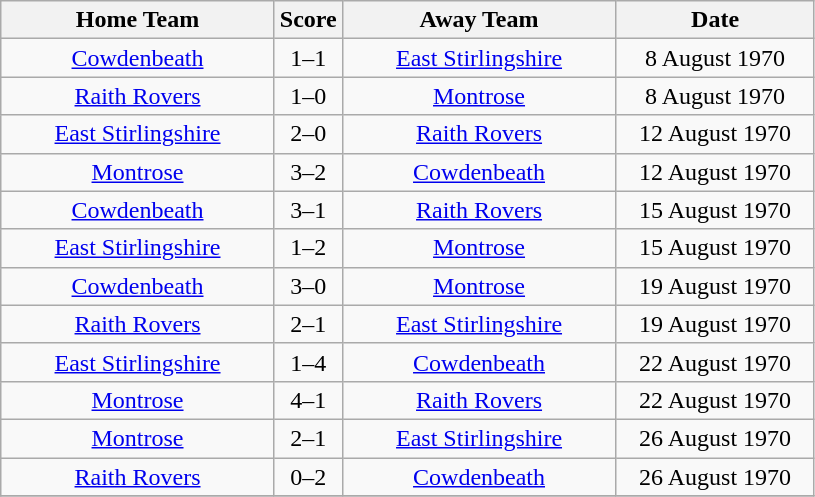<table class="wikitable" style="text-align:center;">
<tr>
<th width=175>Home Team</th>
<th width=20>Score</th>
<th width=175>Away Team</th>
<th width= 125>Date</th>
</tr>
<tr>
<td><a href='#'>Cowdenbeath</a></td>
<td>1–1</td>
<td><a href='#'>East Stirlingshire</a></td>
<td>8 August 1970</td>
</tr>
<tr>
<td><a href='#'>Raith Rovers</a></td>
<td>1–0</td>
<td><a href='#'>Montrose</a></td>
<td>8 August 1970</td>
</tr>
<tr>
<td><a href='#'>East Stirlingshire</a></td>
<td>2–0</td>
<td><a href='#'>Raith Rovers</a></td>
<td>12 August 1970</td>
</tr>
<tr>
<td><a href='#'>Montrose</a></td>
<td>3–2</td>
<td><a href='#'>Cowdenbeath</a></td>
<td>12 August 1970</td>
</tr>
<tr>
<td><a href='#'>Cowdenbeath</a></td>
<td>3–1</td>
<td><a href='#'>Raith Rovers</a></td>
<td>15 August 1970</td>
</tr>
<tr>
<td><a href='#'>East Stirlingshire</a></td>
<td>1–2</td>
<td><a href='#'>Montrose</a></td>
<td>15 August 1970</td>
</tr>
<tr>
<td><a href='#'>Cowdenbeath</a></td>
<td>3–0</td>
<td><a href='#'>Montrose</a></td>
<td>19 August 1970</td>
</tr>
<tr>
<td><a href='#'>Raith Rovers</a></td>
<td>2–1</td>
<td><a href='#'>East Stirlingshire</a></td>
<td>19 August 1970</td>
</tr>
<tr>
<td><a href='#'>East Stirlingshire</a></td>
<td>1–4</td>
<td><a href='#'>Cowdenbeath</a></td>
<td>22 August 1970</td>
</tr>
<tr>
<td><a href='#'>Montrose</a></td>
<td>4–1</td>
<td><a href='#'>Raith Rovers</a></td>
<td>22 August 1970</td>
</tr>
<tr>
<td><a href='#'>Montrose</a></td>
<td>2–1</td>
<td><a href='#'>East Stirlingshire</a></td>
<td>26 August 1970</td>
</tr>
<tr>
<td><a href='#'>Raith Rovers</a></td>
<td>0–2</td>
<td><a href='#'>Cowdenbeath</a></td>
<td>26 August 1970</td>
</tr>
<tr>
</tr>
</table>
